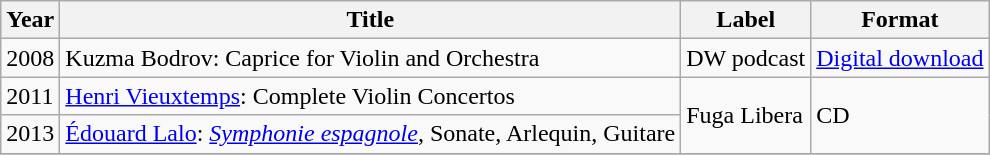<table class="wikitable">
<tr>
<th>Year</th>
<th>Title</th>
<th>Label</th>
<th>Format</th>
</tr>
<tr>
<td>2008</td>
<td>Kuzma Bodrov: Caprice for Violin and Orchestra</td>
<td>DW podcast</td>
<td><a href='#'>Digital download</a></td>
</tr>
<tr>
<td>2011</td>
<td><a href='#'>Henri Vieuxtemps</a>: Complete Violin Concertos</td>
<td rowspan="2">Fuga Libera</td>
<td rowspan="2">CD</td>
</tr>
<tr>
<td>2013</td>
<td><a href='#'>Édouard Lalo</a>: <em><a href='#'>Symphonie espagnole</a></em>, Sonate, Arlequin, Guitare</td>
</tr>
<tr>
</tr>
</table>
